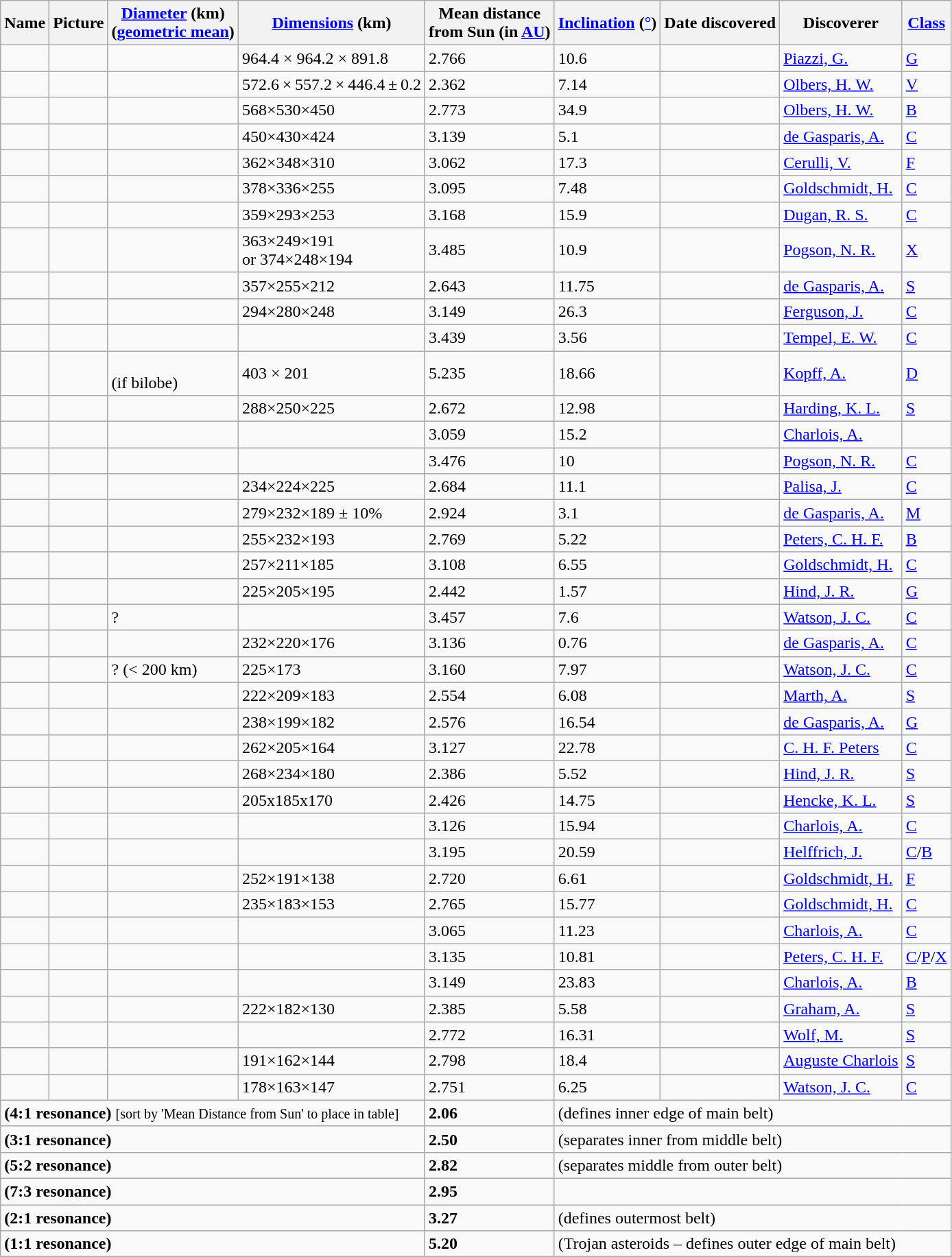<table class="wikitable sortable">
<tr>
<th>Name</th>
<th>Picture</th>
<th><a href='#'>Diameter</a> (km)<br>(<a href='#'>geometric mean</a>)</th>
<th><a href='#'>Dimensions</a> (km)</th>
<th>Mean distance<br>from Sun (in <a href='#'>AU</a>)</th>
<th><a href='#'>Inclination</a> (<a href='#'>°</a>)</th>
<th>Date discovered</th>
<th>Discoverer</th>
<th><a href='#'>Class</a></th>
</tr>
<tr>
<td></td>
<td></td>
<td></td>
<td>964.4 × 964.2 × 891.8</td>
<td>2.766</td>
<td>10.6</td>
<td></td>
<td><a href='#'>Piazzi, G.</a></td>
<td><a href='#'>G</a></td>
</tr>
<tr>
<td></td>
<td></td>
<td></td>
<td>572.6 × 557.2 × 446.4 ± 0.2</td>
<td>2.362</td>
<td>7.14</td>
<td></td>
<td><a href='#'>Olbers, H. W.</a></td>
<td><a href='#'>V</a></td>
</tr>
<tr>
<td></td>
<td></td>
<td></td>
<td>568×530×450</td>
<td>2.773</td>
<td>34.9</td>
<td></td>
<td><a href='#'>Olbers, H. W.</a></td>
<td><a href='#'>B</a></td>
</tr>
<tr>
<td></td>
<td></td>
<td></td>
<td>450×430×424</td>
<td>3.139</td>
<td>5.1</td>
<td></td>
<td><a href='#'>de Gasparis, A.</a></td>
<td><a href='#'>C</a></td>
</tr>
<tr>
<td></td>
<td></td>
<td></td>
<td>362×348×310</td>
<td>3.062</td>
<td>17.3</td>
<td></td>
<td><a href='#'>Cerulli, V.</a></td>
<td><a href='#'>F</a></td>
</tr>
<tr>
<td></td>
<td></td>
<td></td>
<td>378×336×255</td>
<td>3.095</td>
<td>7.48</td>
<td></td>
<td><a href='#'>Goldschmidt, H.</a></td>
<td><a href='#'>C</a></td>
</tr>
<tr>
<td></td>
<td></td>
<td></td>
<td>359×293×253</td>
<td>3.168</td>
<td>15.9</td>
<td></td>
<td><a href='#'>Dugan, R. S.</a></td>
<td><a href='#'>C</a></td>
</tr>
<tr>
<td></td>
<td></td>
<td></td>
<td>363×249×191<br>or 374×248×194</td>
<td>3.485</td>
<td>10.9</td>
<td></td>
<td><a href='#'>Pogson, N. R.</a></td>
<td><a href='#'>X</a></td>
</tr>
<tr>
<td></td>
<td></td>
<td></td>
<td>357×255×212</td>
<td>2.643</td>
<td>11.75</td>
<td></td>
<td><a href='#'>de Gasparis, A.</a></td>
<td><a href='#'>S</a></td>
</tr>
<tr>
<td></td>
<td></td>
<td></td>
<td>294×280×248</td>
<td>3.149</td>
<td>26.3</td>
<td></td>
<td><a href='#'>Ferguson, J.</a></td>
<td><a href='#'>C</a></td>
</tr>
<tr>
<td></td>
<td></td>
<td></td>
<td></td>
<td>3.439</td>
<td>3.56</td>
<td></td>
<td><a href='#'>Tempel, E. W.</a></td>
<td><a href='#'>C</a></td>
</tr>
<tr>
<td></td>
<td></td>
<td><br>(if bilobe)</td>
<td>403 × 201</td>
<td>5.235</td>
<td>18.66</td>
<td></td>
<td><a href='#'>Kopff, A.</a></td>
<td><a href='#'>D</a></td>
</tr>
<tr>
<td></td>
<td></td>
<td></td>
<td>288×250×225</td>
<td>2.672</td>
<td>12.98</td>
<td></td>
<td><a href='#'>Harding, K. L.</a></td>
<td><a href='#'>S</a></td>
</tr>
<tr>
<td></td>
<td></td>
<td></td>
<td></td>
<td>3.059</td>
<td>15.2</td>
<td></td>
<td><a href='#'>Charlois, A.</a></td>
<td></td>
</tr>
<tr>
<td></td>
<td></td>
<td></td>
<td></td>
<td>3.476</td>
<td>10</td>
<td></td>
<td><a href='#'>Pogson, N. R.</a></td>
<td><a href='#'>C</a></td>
</tr>
<tr>
<td></td>
<td></td>
<td></td>
<td>234×224×225</td>
<td>2.684</td>
<td>11.1</td>
<td></td>
<td><a href='#'>Palisa, J.</a></td>
<td><a href='#'>C</a></td>
</tr>
<tr>
<td></td>
<td></td>
<td></td>
<td>279×232×189 ± 10%</td>
<td>2.924</td>
<td>3.1</td>
<td></td>
<td><a href='#'>de Gasparis, A.</a></td>
<td><a href='#'>M</a></td>
</tr>
<tr>
<td></td>
<td></td>
<td></td>
<td>255×232×193</td>
<td>2.769</td>
<td>5.22</td>
<td></td>
<td><a href='#'>Peters, C. H. F.</a></td>
<td><a href='#'>B</a></td>
</tr>
<tr>
<td></td>
<td></td>
<td></td>
<td>257×211×185</td>
<td>3.108</td>
<td>6.55</td>
<td></td>
<td><a href='#'>Goldschmidt, H.</a></td>
<td><a href='#'>C</a></td>
</tr>
<tr>
<td></td>
<td></td>
<td></td>
<td>225×205×195</td>
<td>2.442</td>
<td>1.57</td>
<td></td>
<td><a href='#'>Hind, J. R.</a></td>
<td><a href='#'>G</a></td>
</tr>
<tr>
<td></td>
<td></td>
<td>?</td>
<td></td>
<td>3.457</td>
<td>7.6</td>
<td></td>
<td><a href='#'>Watson, J. C.</a></td>
<td><a href='#'>C</a></td>
</tr>
<tr>
<td></td>
<td></td>
<td></td>
<td>232×220×176</td>
<td>3.136</td>
<td>0.76</td>
<td></td>
<td><a href='#'>de Gasparis, A.</a></td>
<td><a href='#'>C</a></td>
</tr>
<tr>
<td></td>
<td></td>
<td> ? (< 200 km)</td>
<td>225×173</td>
<td>3.160</td>
<td>7.97</td>
<td></td>
<td><a href='#'>Watson, J. C.</a></td>
<td><a href='#'>C</a></td>
</tr>
<tr>
<td></td>
<td></td>
<td></td>
<td>222×209×183</td>
<td>2.554</td>
<td>6.08</td>
<td></td>
<td><a href='#'>Marth, A.</a></td>
<td><a href='#'>S</a></td>
</tr>
<tr>
<td></td>
<td></td>
<td></td>
<td>238×199×182</td>
<td>2.576</td>
<td>16.54</td>
<td></td>
<td><a href='#'>de Gasparis, A.</a></td>
<td><a href='#'>G</a></td>
</tr>
<tr>
<td></td>
<td></td>
<td></td>
<td>262×205×164</td>
<td>3.127</td>
<td>22.78</td>
<td></td>
<td><a href='#'>C. H. F. Peters</a></td>
<td><a href='#'>C</a></td>
</tr>
<tr>
<td></td>
<td></td>
<td></td>
<td>268×234×180</td>
<td>2.386</td>
<td>5.52</td>
<td></td>
<td><a href='#'>Hind, J. R.</a></td>
<td><a href='#'>S</a></td>
</tr>
<tr>
<td></td>
<td></td>
<td></td>
<td>205x185x170</td>
<td>2.426</td>
<td>14.75</td>
<td></td>
<td><a href='#'>Hencke, K. L.</a></td>
<td><a href='#'>S</a></td>
</tr>
<tr>
<td></td>
<td></td>
<td></td>
<td></td>
<td>3.126</td>
<td>15.94</td>
<td></td>
<td><a href='#'>Charlois, A.</a></td>
<td><a href='#'>C</a></td>
</tr>
<tr>
<td></td>
<td></td>
<td></td>
<td></td>
<td>3.195</td>
<td>20.59</td>
<td></td>
<td><a href='#'>Helffrich, J.</a></td>
<td><a href='#'>C</a>/<a href='#'>B</a></td>
</tr>
<tr>
<td></td>
<td></td>
<td></td>
<td>252×191×138</td>
<td>2.720</td>
<td>6.61</td>
<td></td>
<td><a href='#'>Goldschmidt, H.</a></td>
<td><a href='#'>F</a></td>
</tr>
<tr>
<td></td>
<td></td>
<td></td>
<td>235×183×153</td>
<td>2.765</td>
<td>15.77</td>
<td></td>
<td><a href='#'>Goldschmidt, H.</a></td>
<td><a href='#'>C</a></td>
</tr>
<tr>
<td></td>
<td></td>
<td></td>
<td></td>
<td>3.065</td>
<td>11.23</td>
<td></td>
<td><a href='#'>Charlois, A.</a></td>
<td><a href='#'>C</a></td>
</tr>
<tr>
<td></td>
<td></td>
<td></td>
<td></td>
<td>3.135</td>
<td>10.81</td>
<td></td>
<td><a href='#'>Peters, C. H. F.</a></td>
<td><a href='#'>C</a>/<a href='#'>P</a>/<a href='#'>X</a></td>
</tr>
<tr>
<td></td>
<td></td>
<td></td>
<td></td>
<td>3.149</td>
<td>23.83</td>
<td></td>
<td><a href='#'>Charlois, A.</a></td>
<td><a href='#'>B</a></td>
</tr>
<tr>
<td></td>
<td></td>
<td></td>
<td>222×182×130</td>
<td>2.385</td>
<td>5.58</td>
<td></td>
<td><a href='#'>Graham, A.</a></td>
<td><a href='#'>S</a></td>
</tr>
<tr>
<td></td>
<td></td>
<td></td>
<td></td>
<td>2.772</td>
<td>16.31</td>
<td></td>
<td><a href='#'>Wolf, M.</a></td>
<td><a href='#'>S</a></td>
</tr>
<tr>
<td></td>
<td></td>
<td></td>
<td>191×162×144</td>
<td>2.798</td>
<td>18.4</td>
<td></td>
<td><a href='#'>Auguste Charlois</a></td>
<td><a href='#'>S</a></td>
</tr>
<tr>
<td></td>
<td></td>
<td></td>
<td>178×163×147</td>
<td>2.751</td>
<td>6.25</td>
<td></td>
<td><a href='#'>Watson, J. C.</a></td>
<td><a href='#'>C</a></td>
</tr>
<tr>
<td colspan=4><strong>(4:1 resonance)</strong> <small>[sort by 'Mean Distance from Sun' to place in table]</small></td>
<td><strong>2.06</strong></td>
<td colspan="4">(defines inner edge of main belt)</td>
</tr>
<tr>
<td colspan=4><strong>(3:1 resonance)</strong></td>
<td><strong>2.50</strong></td>
<td colspan="4">(separates inner from middle belt)</td>
</tr>
<tr>
<td colspan=4><strong>(5:2 resonance)</strong></td>
<td><strong>2.82</strong></td>
<td colspan="4">(separates middle from outer belt)</td>
</tr>
<tr>
<td colspan=4><strong>(7:3 resonance)</strong></td>
<td><strong>2.95</strong></td>
<td colspan="4"></td>
</tr>
<tr>
<td colspan=4><strong>(2:1 resonance)</strong></td>
<td><strong>3.27</strong></td>
<td colspan="4">(defines outermost belt)</td>
</tr>
<tr>
<td colspan=4><strong>(1:1 resonance)</strong></td>
<td><strong>5.20</strong></td>
<td colspan="4">(Trojan asteroids – defines outer edge of main belt)</td>
</tr>
</table>
